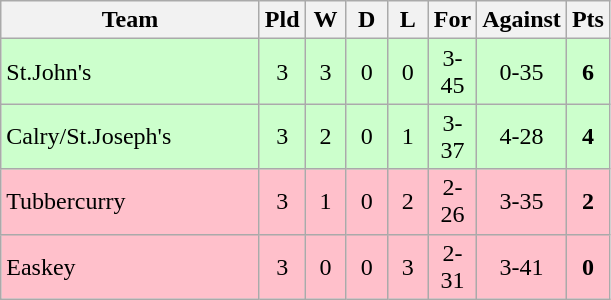<table class="wikitable">
<tr>
<th width=165>Team</th>
<th width=20>Pld</th>
<th width=20>W</th>
<th width=20>D</th>
<th width=20>L</th>
<th width=20>For</th>
<th width=20>Against</th>
<th width=20>Pts</th>
</tr>
<tr align=center style="background:#ccffcc;">
<td style="text-align:left;">St.John's</td>
<td>3</td>
<td>3</td>
<td>0</td>
<td>0</td>
<td>3-45</td>
<td>0-35</td>
<td><strong>6</strong></td>
</tr>
<tr align=center style="background:#ccffcc;">
<td style="text-align:left;">Calry/St.Joseph's</td>
<td>3</td>
<td>2</td>
<td>0</td>
<td>1</td>
<td>3-37</td>
<td>4-28</td>
<td><strong>4</strong></td>
</tr>
<tr align=center style="background:pink;">
<td style="text-align:left;">Tubbercurry</td>
<td>3</td>
<td>1</td>
<td>0</td>
<td>2</td>
<td>2-26</td>
<td>3-35</td>
<td><strong>2</strong></td>
</tr>
<tr align=center style="background:pink;">
<td style="text-align:left;">Easkey</td>
<td>3</td>
<td>0</td>
<td>0</td>
<td>3</td>
<td>2-31</td>
<td>3-41</td>
<td><strong>0</strong></td>
</tr>
</table>
